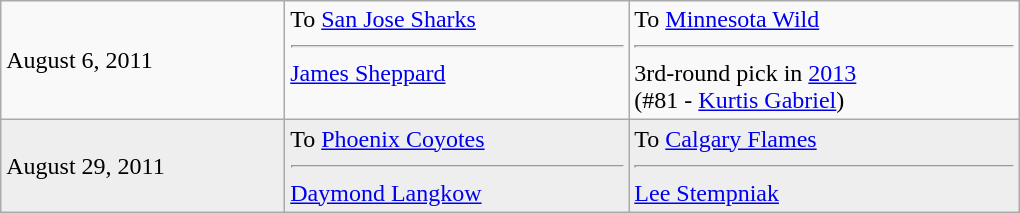<table class="wikitable" style="border:1px solid #999; width:680px;">
<tr>
<td>August 6, 2011</td>
<td valign="top">To <a href='#'>San Jose Sharks</a><hr><a href='#'>James Sheppard</a></td>
<td valign="top">To <a href='#'>Minnesota Wild</a><hr>3rd-round pick in <a href='#'>2013</a><br>(#81 - <a href='#'>Kurtis Gabriel</a>)</td>
</tr>
<tr bgcolor="eeeeee">
<td>August 29, 2011</td>
<td valign="top">To <a href='#'>Phoenix Coyotes</a><hr><a href='#'>Daymond Langkow</a></td>
<td valign="top">To <a href='#'>Calgary Flames</a><hr><a href='#'>Lee Stempniak</a></td>
</tr>
</table>
